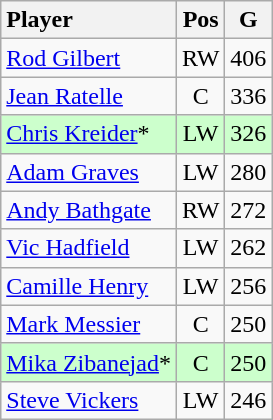<table class="wikitable" style="text-align:center;">
<tr>
<th style="text-align:left;">Player</th>
<th>Pos</th>
<th>G</th>
</tr>
<tr>
<td style="text-align:left;"><a href='#'>Rod Gilbert</a></td>
<td>RW</td>
<td>406</td>
</tr>
<tr>
<td style="text-align:left;"><a href='#'>Jean Ratelle</a></td>
<td>C</td>
<td>336</td>
</tr>
<tr style="background:#cfc;">
<td style="text-align:left;"><a href='#'>Chris Kreider</a>*</td>
<td>LW</td>
<td>326</td>
</tr>
<tr>
<td style="text-align:left;"><a href='#'>Adam Graves</a></td>
<td>LW</td>
<td>280</td>
</tr>
<tr>
<td style="text-align:left;"><a href='#'>Andy Bathgate</a></td>
<td>RW</td>
<td>272</td>
</tr>
<tr>
<td style="text-align:left;"><a href='#'>Vic Hadfield</a></td>
<td>LW</td>
<td>262</td>
</tr>
<tr>
<td style="text-align:left;"><a href='#'>Camille Henry</a></td>
<td>LW</td>
<td>256</td>
</tr>
<tr>
<td style="text-align:left;"><a href='#'>Mark Messier</a></td>
<td>C</td>
<td>250</td>
</tr>
<tr style="background:#cfc;">
<td style="text-align:left;"><a href='#'>Mika Zibanejad</a>*</td>
<td>C</td>
<td>250</td>
</tr>
<tr>
<td style="text-align:left;"><a href='#'>Steve Vickers</a></td>
<td>LW</td>
<td>246</td>
</tr>
</table>
